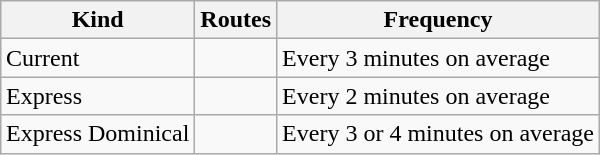<table class="wikitable" style="margin:1em auto;">
<tr>
<th>Kind</th>
<th>Routes</th>
<th>Frequency</th>
</tr>
<tr>
<td>Current</td>
<td> </td>
<td>Every 3 minutes on average</td>
</tr>
<tr>
<td>Express</td>
<td>    </td>
<td>Every 2 minutes on average</td>
</tr>
<tr>
<td>Express Dominical</td>
<td></td>
<td>Every 3 or 4 minutes on average</td>
</tr>
</table>
